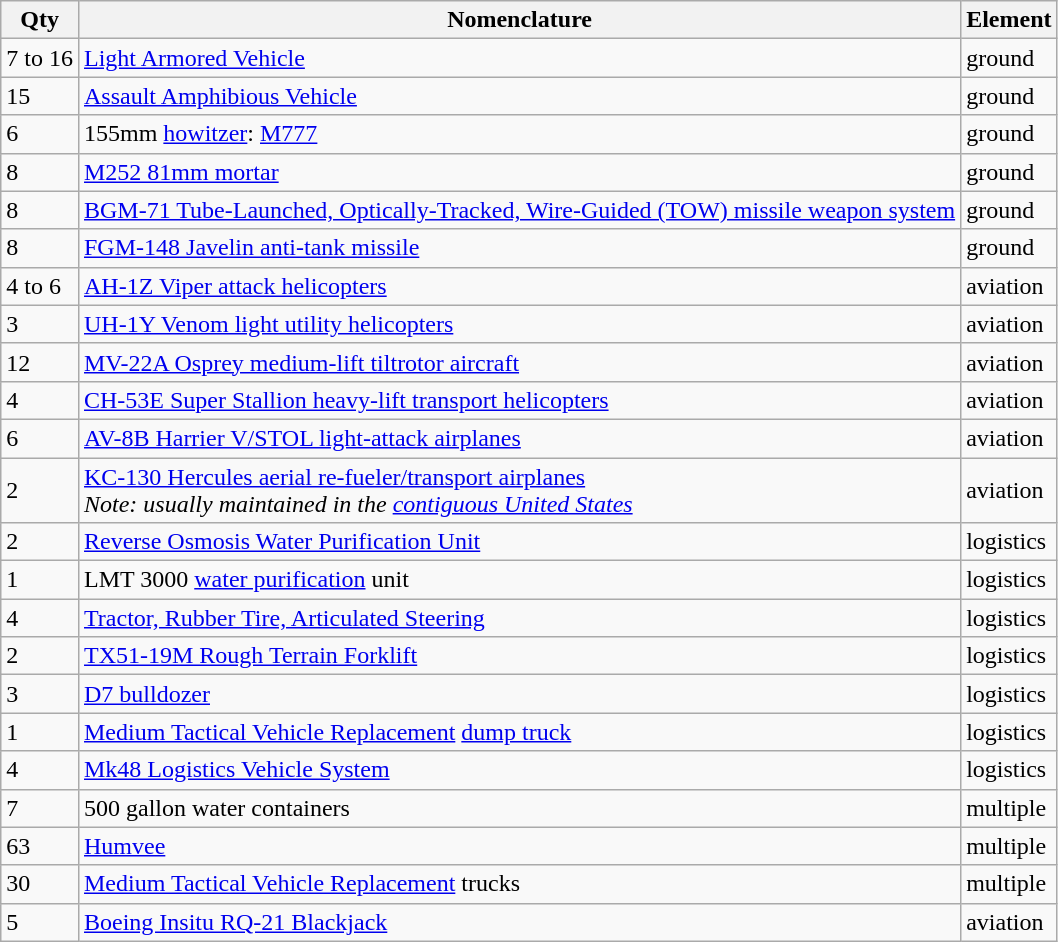<table class="wikitable sortable">
<tr>
<th>Qty</th>
<th>Nomenclature</th>
<th>Element</th>
</tr>
<tr>
<td>7 to 16</td>
<td><a href='#'>Light Armored Vehicle</a></td>
<td>ground</td>
</tr>
<tr>
<td>15</td>
<td><a href='#'>Assault Amphibious Vehicle</a></td>
<td>ground</td>
</tr>
<tr>
<td>6</td>
<td>155mm <a href='#'>howitzer</a>: <a href='#'>M777</a></td>
<td>ground</td>
</tr>
<tr>
<td>8</td>
<td><a href='#'>M252 81mm mortar</a></td>
<td>ground</td>
</tr>
<tr>
<td>8</td>
<td><a href='#'>BGM-71 Tube-Launched, Optically-Tracked, Wire-Guided (TOW) missile weapon system</a></td>
<td>ground</td>
</tr>
<tr>
<td>8</td>
<td><a href='#'>FGM-148 Javelin anti-tank missile</a></td>
<td>ground</td>
</tr>
<tr>
<td>4 to 6</td>
<td><a href='#'>AH-1Z Viper attack helicopters</a></td>
<td>aviation</td>
</tr>
<tr>
<td>3</td>
<td><a href='#'>UH-1Y Venom light utility helicopters</a></td>
<td>aviation</td>
</tr>
<tr>
<td>12</td>
<td><a href='#'>MV-22A Osprey medium-lift tiltrotor aircraft</a></td>
<td>aviation</td>
</tr>
<tr>
<td>4</td>
<td><a href='#'>CH-53E Super Stallion heavy-lift transport helicopters</a></td>
<td>aviation</td>
</tr>
<tr>
<td>6</td>
<td><a href='#'>AV-8B Harrier V/STOL light-attack airplanes</a></td>
<td>aviation</td>
</tr>
<tr>
<td>2</td>
<td><a href='#'>KC-130 Hercules aerial re-fueler/transport airplanes</a><br><em>Note: usually maintained in the <a href='#'>contiguous United States</a></em></td>
<td>aviation</td>
</tr>
<tr>
<td>2</td>
<td><a href='#'>Reverse Osmosis Water Purification Unit</a></td>
<td>logistics</td>
</tr>
<tr>
<td>1</td>
<td>LMT 3000 <a href='#'>water purification</a> unit</td>
<td>logistics</td>
</tr>
<tr>
<td>4</td>
<td><a href='#'>Tractor, Rubber Tire, Articulated Steering</a></td>
<td>logistics</td>
</tr>
<tr>
<td>2</td>
<td><a href='#'>TX51-19M Rough Terrain Forklift</a></td>
<td>logistics</td>
</tr>
<tr>
<td>3</td>
<td><a href='#'>D7 bulldozer</a></td>
<td>logistics</td>
</tr>
<tr>
<td>1</td>
<td><a href='#'>Medium Tactical Vehicle Replacement</a> <a href='#'>dump truck</a></td>
<td>logistics</td>
</tr>
<tr>
<td>4</td>
<td><a href='#'>Mk48 Logistics Vehicle System</a></td>
<td>logistics</td>
</tr>
<tr>
<td>7</td>
<td>500 gallon water containers</td>
<td>multiple</td>
</tr>
<tr>
<td>63</td>
<td><a href='#'>Humvee</a></td>
<td>multiple</td>
</tr>
<tr>
<td>30</td>
<td><a href='#'>Medium Tactical Vehicle Replacement</a> trucks</td>
<td>multiple</td>
</tr>
<tr>
<td>5</td>
<td><a href='#'>Boeing Insitu RQ-21 Blackjack</a></td>
<td>aviation</td>
</tr>
</table>
